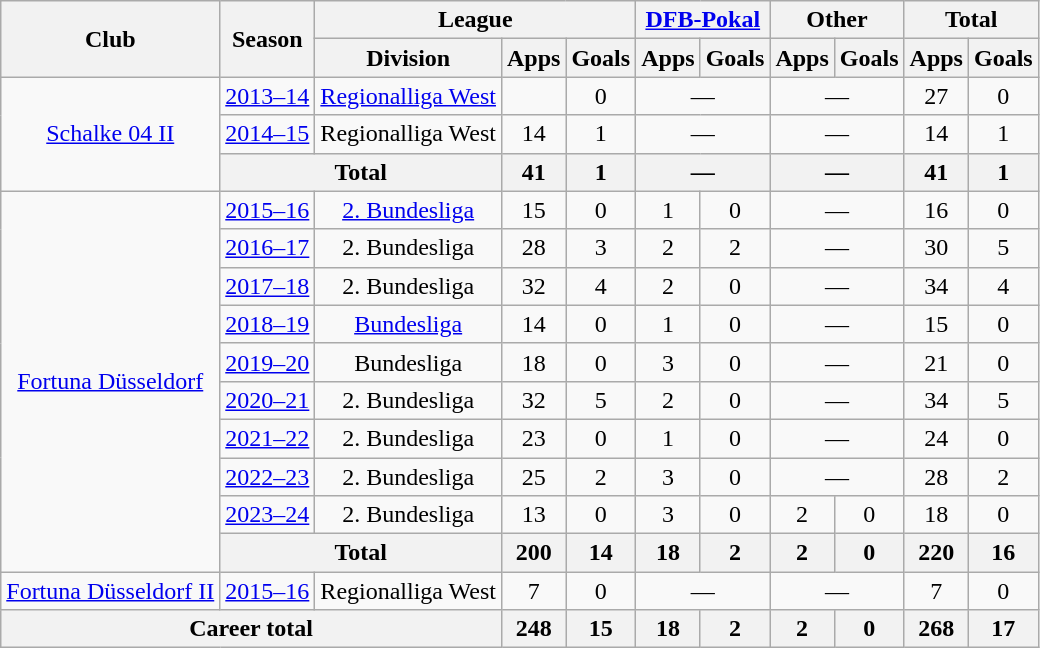<table class="wikitable" style="text-align:center">
<tr>
<th rowspan="2">Club</th>
<th rowspan="2">Season</th>
<th colspan="3">League</th>
<th colspan="2"><a href='#'>DFB-Pokal</a></th>
<th colspan="2">Other</th>
<th colspan="2">Total</th>
</tr>
<tr>
<th>Division</th>
<th>Apps</th>
<th>Goals</th>
<th>Apps</th>
<th>Goals</th>
<th>Apps</th>
<th>Goals</th>
<th>Apps</th>
<th>Goals</th>
</tr>
<tr>
<td rowspan="3"><a href='#'>Schalke 04 II</a></td>
<td><a href='#'>2013–14</a></td>
<td><a href='#'>Regionalliga West</a></td>
<td 27></td>
<td>0</td>
<td colspan="2">—</td>
<td colspan="2">—</td>
<td>27</td>
<td>0</td>
</tr>
<tr>
<td><a href='#'>2014–15</a></td>
<td>Regionalliga West</td>
<td>14</td>
<td>1</td>
<td colspan="2">—</td>
<td colspan="2">—</td>
<td>14</td>
<td>1</td>
</tr>
<tr>
<th colspan="2">Total</th>
<th>41</th>
<th>1</th>
<th colspan="2">—</th>
<th colspan="2">—</th>
<th>41</th>
<th>1</th>
</tr>
<tr>
<td rowspan="10"><a href='#'>Fortuna Düsseldorf</a></td>
<td><a href='#'>2015–16</a></td>
<td><a href='#'>2. Bundesliga</a></td>
<td>15</td>
<td>0</td>
<td>1</td>
<td>0</td>
<td colspan="2">—</td>
<td>16</td>
<td>0</td>
</tr>
<tr>
<td><a href='#'>2016–17</a></td>
<td>2. Bundesliga</td>
<td>28</td>
<td>3</td>
<td>2</td>
<td>2</td>
<td colspan="2">—</td>
<td>30</td>
<td>5</td>
</tr>
<tr>
<td><a href='#'>2017–18</a></td>
<td>2. Bundesliga</td>
<td>32</td>
<td>4</td>
<td>2</td>
<td>0</td>
<td colspan="2">—</td>
<td>34</td>
<td>4</td>
</tr>
<tr>
<td><a href='#'>2018–19</a></td>
<td><a href='#'>Bundesliga</a></td>
<td>14</td>
<td>0</td>
<td>1</td>
<td>0</td>
<td colspan="2">—</td>
<td>15</td>
<td>0</td>
</tr>
<tr>
<td><a href='#'>2019–20</a></td>
<td>Bundesliga</td>
<td>18</td>
<td>0</td>
<td>3</td>
<td>0</td>
<td colspan="2">—</td>
<td>21</td>
<td>0</td>
</tr>
<tr>
<td><a href='#'>2020–21</a></td>
<td>2. Bundesliga</td>
<td>32</td>
<td>5</td>
<td>2</td>
<td>0</td>
<td colspan="2">—</td>
<td>34</td>
<td>5</td>
</tr>
<tr>
<td><a href='#'>2021–22</a></td>
<td>2. Bundesliga</td>
<td>23</td>
<td>0</td>
<td>1</td>
<td>0</td>
<td colspan="2">—</td>
<td>24</td>
<td>0</td>
</tr>
<tr>
<td><a href='#'>2022–23</a></td>
<td>2. Bundesliga</td>
<td>25</td>
<td>2</td>
<td>3</td>
<td>0</td>
<td colspan="2">—</td>
<td>28</td>
<td>2</td>
</tr>
<tr>
<td><a href='#'>2023–24</a></td>
<td>2. Bundesliga</td>
<td>13</td>
<td>0</td>
<td>3</td>
<td>0</td>
<td>2</td>
<td>0</td>
<td>18</td>
<td>0</td>
</tr>
<tr>
<th colspan="2">Total</th>
<th>200</th>
<th>14</th>
<th>18</th>
<th>2</th>
<th>2</th>
<th>0</th>
<th>220</th>
<th>16</th>
</tr>
<tr>
<td><a href='#'>Fortuna Düsseldorf II</a></td>
<td><a href='#'>2015–16</a></td>
<td>Regionalliga West</td>
<td>7</td>
<td>0</td>
<td colspan="2">—</td>
<td colspan="2">—</td>
<td>7</td>
<td>0</td>
</tr>
<tr>
<th colspan="3">Career total</th>
<th>248</th>
<th>15</th>
<th>18</th>
<th>2</th>
<th>2</th>
<th>0</th>
<th>268</th>
<th>17</th>
</tr>
</table>
